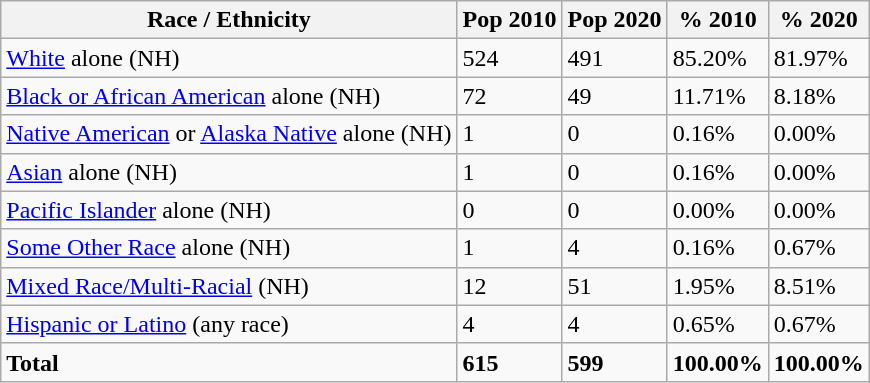<table class="wikitable">
<tr>
<th>Race / Ethnicity</th>
<th>Pop 2010</th>
<th>Pop 2020</th>
<th>% 2010</th>
<th>% 2020</th>
</tr>
<tr>
<td><a href='#'>White</a> alone (NH)</td>
<td>524</td>
<td>491</td>
<td>85.20%</td>
<td>81.97%</td>
</tr>
<tr>
<td><a href='#'>Black or African American</a> alone (NH)</td>
<td>72</td>
<td>49</td>
<td>11.71%</td>
<td>8.18%</td>
</tr>
<tr>
<td><a href='#'>Native American</a> or <a href='#'>Alaska Native</a> alone (NH)</td>
<td>1</td>
<td>0</td>
<td>0.16%</td>
<td>0.00%</td>
</tr>
<tr>
<td><a href='#'>Asian</a> alone (NH)</td>
<td>1</td>
<td>0</td>
<td>0.16%</td>
<td>0.00%</td>
</tr>
<tr>
<td><a href='#'>Pacific Islander</a> alone (NH)</td>
<td>0</td>
<td>0</td>
<td>0.00%</td>
<td>0.00%</td>
</tr>
<tr>
<td><a href='#'>Some Other Race</a> alone (NH)</td>
<td>1</td>
<td>4</td>
<td>0.16%</td>
<td>0.67%</td>
</tr>
<tr>
<td><a href='#'>Mixed Race/Multi-Racial</a> (NH)</td>
<td>12</td>
<td>51</td>
<td>1.95%</td>
<td>8.51%</td>
</tr>
<tr>
<td><a href='#'>Hispanic or Latino</a> (any race)</td>
<td>4</td>
<td>4</td>
<td>0.65%</td>
<td>0.67%</td>
</tr>
<tr>
<td><strong>Total</strong></td>
<td><strong>615</strong></td>
<td><strong>599</strong></td>
<td><strong>100.00%</strong></td>
<td><strong>100.00%</strong></td>
</tr>
</table>
